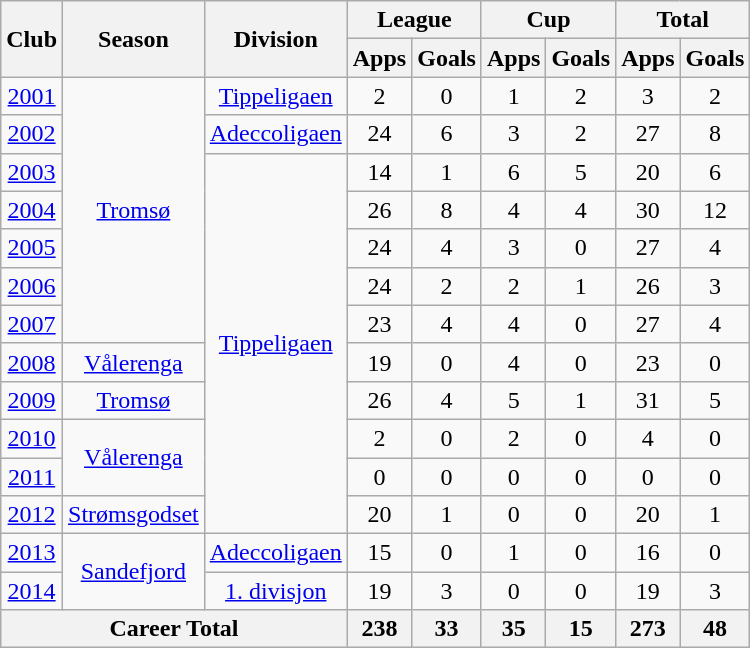<table class="wikitable" style="text-align: center;">
<tr>
<th rowspan="2">Club</th>
<th rowspan="2">Season</th>
<th rowspan="2">Division</th>
<th colspan="2">League</th>
<th colspan="2">Cup</th>
<th colspan="2">Total</th>
</tr>
<tr>
<th>Apps</th>
<th>Goals</th>
<th>Apps</th>
<th>Goals</th>
<th>Apps</th>
<th>Goals</th>
</tr>
<tr>
<td><a href='#'>2001</a></td>
<td rowspan="7" valign="center"><a href='#'>Tromsø</a></td>
<td><a href='#'>Tippeligaen</a></td>
<td>2</td>
<td>0</td>
<td>1</td>
<td>2</td>
<td>3</td>
<td>2</td>
</tr>
<tr>
<td><a href='#'>2002</a></td>
<td><a href='#'>Adeccoligaen</a></td>
<td>24</td>
<td>6</td>
<td>3</td>
<td>2</td>
<td>27</td>
<td>8</td>
</tr>
<tr>
<td><a href='#'>2003</a></td>
<td rowspan="10" valign="center"><a href='#'>Tippeligaen</a></td>
<td>14</td>
<td>1</td>
<td>6</td>
<td>5</td>
<td>20</td>
<td>6</td>
</tr>
<tr>
<td><a href='#'>2004</a></td>
<td>26</td>
<td>8</td>
<td>4</td>
<td>4</td>
<td>30</td>
<td>12</td>
</tr>
<tr>
<td><a href='#'>2005</a></td>
<td>24</td>
<td>4</td>
<td>3</td>
<td>0</td>
<td>27</td>
<td>4</td>
</tr>
<tr>
<td><a href='#'>2006</a></td>
<td>24</td>
<td>2</td>
<td>2</td>
<td>1</td>
<td>26</td>
<td>3</td>
</tr>
<tr>
<td><a href='#'>2007</a></td>
<td>23</td>
<td>4</td>
<td>4</td>
<td>0</td>
<td>27</td>
<td>4</td>
</tr>
<tr>
<td><a href='#'>2008</a></td>
<td rowspan="1" valign="center"><a href='#'>Vålerenga</a></td>
<td>19</td>
<td>0</td>
<td>4</td>
<td>0</td>
<td>23</td>
<td>0</td>
</tr>
<tr>
<td><a href='#'>2009</a></td>
<td rowspan="1" valign="center"><a href='#'>Tromsø</a></td>
<td>26</td>
<td>4</td>
<td>5</td>
<td>1</td>
<td>31</td>
<td>5</td>
</tr>
<tr>
<td><a href='#'>2010</a></td>
<td rowspan="2" valign="center"><a href='#'>Vålerenga</a></td>
<td>2</td>
<td>0</td>
<td>2</td>
<td>0</td>
<td>4</td>
<td>0</td>
</tr>
<tr>
<td><a href='#'>2011</a></td>
<td>0</td>
<td>0</td>
<td>0</td>
<td>0</td>
<td>0</td>
<td>0</td>
</tr>
<tr>
<td><a href='#'>2012</a></td>
<td rowspan="1" valign="center"><a href='#'>Strømsgodset</a></td>
<td>20</td>
<td>1</td>
<td>0</td>
<td>0</td>
<td>20</td>
<td>1</td>
</tr>
<tr>
<td><a href='#'>2013</a></td>
<td rowspan="2" valign="center"><a href='#'>Sandefjord</a></td>
<td rowspan="1" valign="center"><a href='#'>Adeccoligaen</a></td>
<td>15</td>
<td>0</td>
<td>1</td>
<td>0</td>
<td>16</td>
<td>0</td>
</tr>
<tr>
<td><a href='#'>2014</a></td>
<td rowspan="1" valign="center"><a href='#'>1. divisjon</a></td>
<td>19</td>
<td>3</td>
<td>0</td>
<td>0</td>
<td>19</td>
<td>3</td>
</tr>
<tr>
<th colspan="3">Career Total</th>
<th>238</th>
<th>33</th>
<th>35</th>
<th>15</th>
<th>273</th>
<th>48</th>
</tr>
</table>
